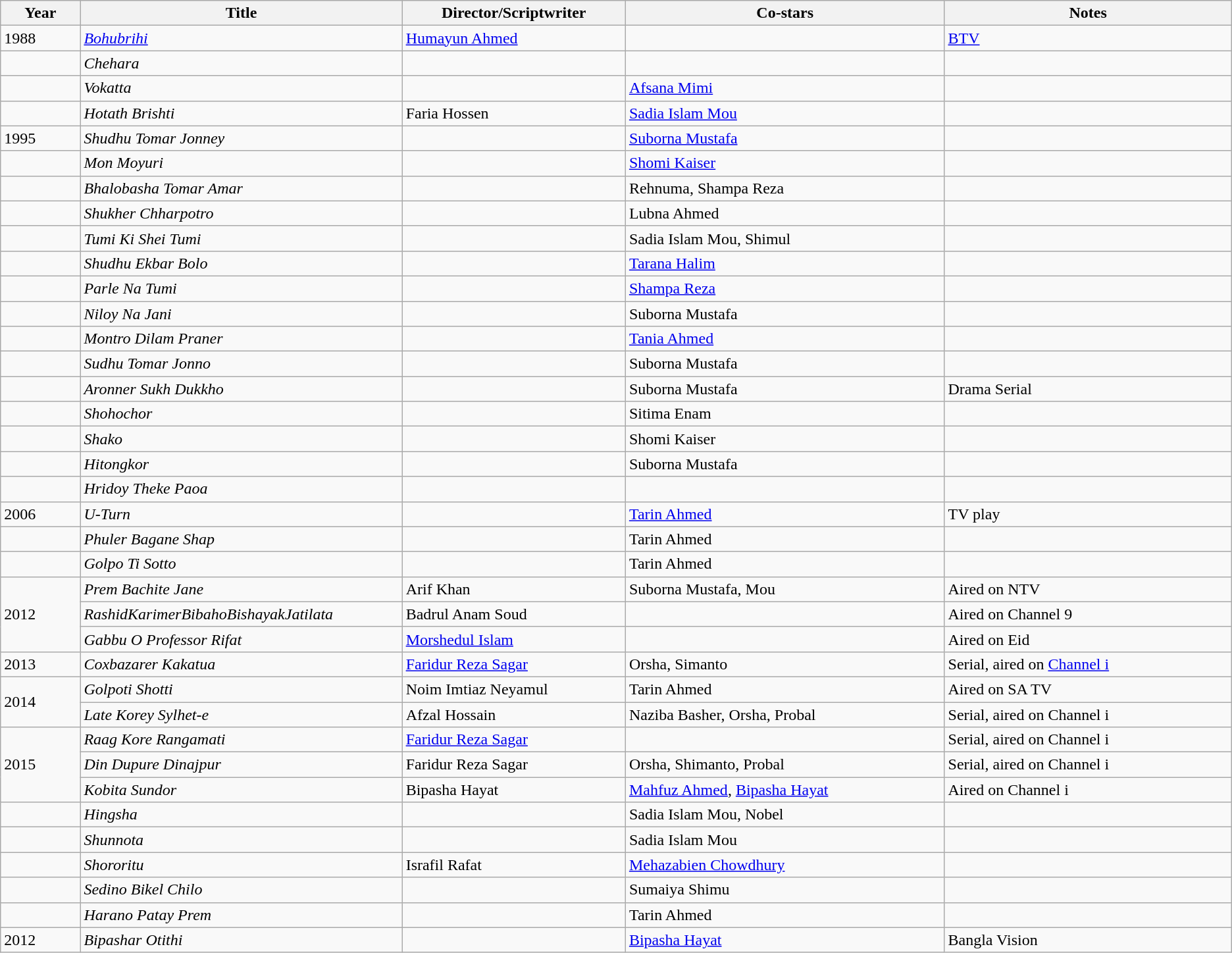<table class="wikitable sortable">
<tr>
<th width="5%">Year</th>
<th width="18%">Title</th>
<th width="14%">Director/Scriptwriter</th>
<th width="20%">Co-stars</th>
<th width="18%">Notes</th>
</tr>
<tr>
<td>1988</td>
<td><em><a href='#'>Bohubrihi</a></em></td>
<td><a href='#'>Humayun Ahmed</a></td>
<td></td>
<td><a href='#'>BTV</a></td>
</tr>
<tr>
<td></td>
<td><em>Chehara</em></td>
<td></td>
<td></td>
<td></td>
</tr>
<tr>
<td></td>
<td><em>Vokatta</em></td>
<td></td>
<td><a href='#'>Afsana Mimi</a></td>
<td></td>
</tr>
<tr>
<td></td>
<td><em>Hotath Brishti</em></td>
<td>Faria Hossen</td>
<td><a href='#'>Sadia Islam Mou</a></td>
<td></td>
</tr>
<tr>
<td>1995</td>
<td><em>Shudhu Tomar Jonney</em></td>
<td></td>
<td><a href='#'>Suborna Mustafa</a></td>
<td></td>
</tr>
<tr>
<td></td>
<td><em>Mon Moyuri</em></td>
<td></td>
<td><a href='#'>Shomi Kaiser</a></td>
<td></td>
</tr>
<tr>
<td></td>
<td><em>Bhalobasha Tomar Amar</em></td>
<td></td>
<td>Rehnuma, Shampa Reza</td>
<td></td>
</tr>
<tr>
<td></td>
<td><em>Shukher Chharpotro</em></td>
<td></td>
<td>Lubna Ahmed</td>
<td></td>
</tr>
<tr>
<td></td>
<td><em>Tumi Ki Shei Tumi</em></td>
<td></td>
<td>Sadia Islam Mou, Shimul</td>
<td></td>
</tr>
<tr>
<td></td>
<td><em>Shudhu Ekbar Bolo</em></td>
<td></td>
<td><a href='#'>Tarana Halim</a></td>
<td></td>
</tr>
<tr>
<td></td>
<td><em>Parle Na Tumi</em></td>
<td></td>
<td><a href='#'>Shampa Reza</a></td>
<td></td>
</tr>
<tr>
<td></td>
<td><em>Niloy Na Jani</em></td>
<td></td>
<td>Suborna Mustafa</td>
<td></td>
</tr>
<tr>
<td></td>
<td><em>Montro Dilam Praner</em></td>
<td></td>
<td><a href='#'>Tania Ahmed</a></td>
<td></td>
</tr>
<tr>
<td></td>
<td><em>Sudhu Tomar Jonno</em></td>
<td></td>
<td>Suborna Mustafa</td>
<td></td>
</tr>
<tr>
<td></td>
<td><em>Aronner Sukh Dukkho</em></td>
<td></td>
<td>Suborna Mustafa</td>
<td>Drama Serial</td>
</tr>
<tr>
<td></td>
<td><em>Shohochor</em></td>
<td></td>
<td>Sitima Enam</td>
<td></td>
</tr>
<tr>
<td></td>
<td><em>Shako</em></td>
<td></td>
<td>Shomi Kaiser</td>
<td></td>
</tr>
<tr>
<td></td>
<td><em>Hitongkor</em></td>
<td></td>
<td>Suborna Mustafa</td>
<td></td>
</tr>
<tr>
<td></td>
<td><em>Hridoy Theke Paoa</em></td>
<td></td>
<td></td>
<td></td>
</tr>
<tr>
<td>2006</td>
<td><em>U-Turn</em></td>
<td></td>
<td><a href='#'>Tarin Ahmed</a></td>
<td>TV play</td>
</tr>
<tr>
<td></td>
<td><em>Phuler Bagane Shap</em></td>
<td></td>
<td>Tarin Ahmed</td>
<td></td>
</tr>
<tr>
<td></td>
<td><em>Golpo Ti Sotto</em></td>
<td></td>
<td>Tarin Ahmed</td>
<td></td>
</tr>
<tr>
<td rowspan="3">2012</td>
<td><em>Prem Bachite Jane</em></td>
<td>Arif Khan</td>
<td>Suborna Mustafa, Mou</td>
<td>Aired on NTV</td>
</tr>
<tr>
<td><em>RashidKarimerBibahoBishayakJatilata</em></td>
<td>Badrul Anam Soud</td>
<td></td>
<td>Aired on Channel 9</td>
</tr>
<tr>
<td><em>Gabbu O Professor Rifat</em></td>
<td><a href='#'>Morshedul Islam</a></td>
<td></td>
<td>Aired on Eid</td>
</tr>
<tr>
<td>2013</td>
<td><em>Coxbazarer Kakatua</em></td>
<td><a href='#'>Faridur Reza Sagar</a></td>
<td>Orsha, Simanto</td>
<td>Serial, aired on <a href='#'>Channel i</a></td>
</tr>
<tr>
<td rowspan="2">2014</td>
<td><em>Golpoti Shotti</em></td>
<td>Noim Imtiaz Neyamul</td>
<td>Tarin Ahmed</td>
<td>Aired on SA TV</td>
</tr>
<tr>
<td><em>Late Korey Sylhet-e</em></td>
<td>Afzal Hossain</td>
<td>Naziba Basher, Orsha, Probal</td>
<td>Serial, aired on Channel i</td>
</tr>
<tr>
<td rowspan="3">2015</td>
<td><em>Raag Kore Rangamati</em></td>
<td><a href='#'>Faridur Reza Sagar</a></td>
<td></td>
<td>Serial, aired on Channel i</td>
</tr>
<tr>
<td><em>Din Dupure Dinajpur</em></td>
<td>Faridur Reza Sagar</td>
<td>Orsha, Shimanto, Probal</td>
<td>Serial, aired on Channel i</td>
</tr>
<tr>
<td><em>Kobita Sundor</em></td>
<td>Bipasha Hayat</td>
<td><a href='#'>Mahfuz Ahmed</a>, <a href='#'>Bipasha Hayat</a></td>
<td>Aired on Channel i</td>
</tr>
<tr>
<td></td>
<td><em>Hingsha</em></td>
<td></td>
<td>Sadia Islam Mou, Nobel</td>
<td></td>
</tr>
<tr>
<td></td>
<td><em>Shunnota</em></td>
<td></td>
<td>Sadia Islam Mou</td>
<td></td>
</tr>
<tr>
<td></td>
<td><em>Shororitu</em></td>
<td>Israfil Rafat</td>
<td><a href='#'>Mehazabien Chowdhury</a></td>
<td></td>
</tr>
<tr>
<td></td>
<td><em>Sedino Bikel Chilo</em></td>
<td></td>
<td>Sumaiya Shimu</td>
<td></td>
</tr>
<tr>
<td></td>
<td><em>Harano Patay Prem</em></td>
<td></td>
<td>Tarin Ahmed</td>
<td></td>
</tr>
<tr>
<td>2012</td>
<td><em>Bipashar Otithi</em></td>
<td></td>
<td><a href='#'>Bipasha Hayat</a></td>
<td>Bangla Vision</td>
</tr>
</table>
